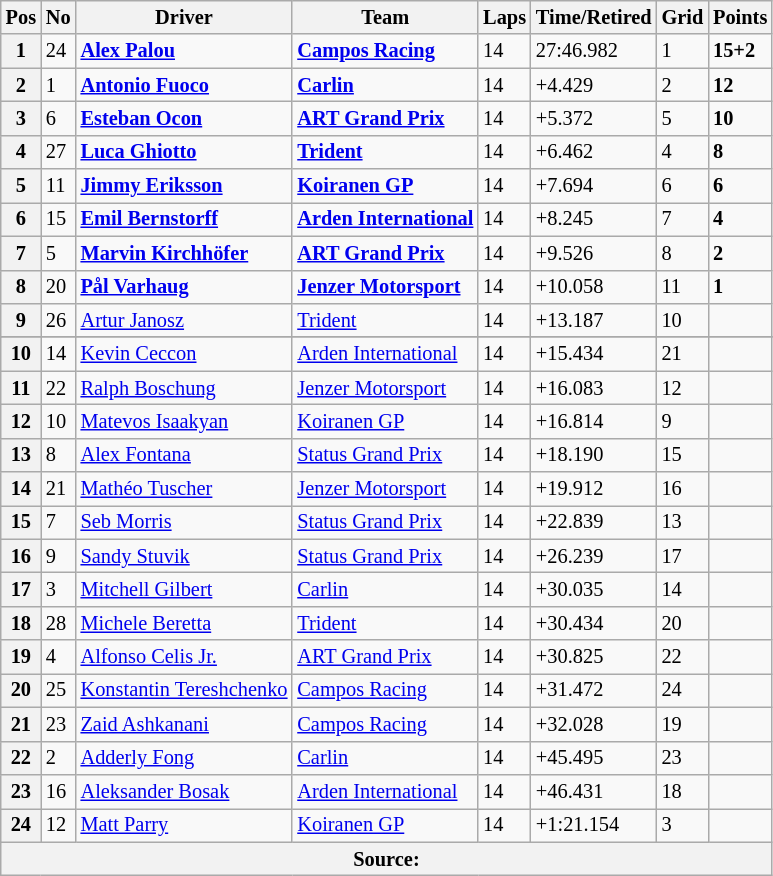<table class="wikitable" style="font-size:85%">
<tr>
<th>Pos</th>
<th>No</th>
<th>Driver</th>
<th>Team</th>
<th>Laps</th>
<th>Time/Retired</th>
<th>Grid</th>
<th>Points</th>
</tr>
<tr>
<th>1</th>
<td>24</td>
<td> <strong><a href='#'>Alex Palou</a></strong></td>
<td><strong><a href='#'>Campos Racing</a></strong></td>
<td>14</td>
<td>27:46.982</td>
<td>1</td>
<td><strong>15+2</strong></td>
</tr>
<tr>
<th>2</th>
<td>1</td>
<td> <strong><a href='#'>Antonio Fuoco</a></strong></td>
<td><strong><a href='#'>Carlin</a></strong></td>
<td>14</td>
<td>+4.429</td>
<td>2</td>
<td><strong>12</strong></td>
</tr>
<tr>
<th>3</th>
<td>6</td>
<td> <strong><a href='#'>Esteban Ocon</a></strong></td>
<td><strong><a href='#'>ART Grand Prix</a></strong></td>
<td>14</td>
<td>+5.372</td>
<td>5</td>
<td><strong>10</strong></td>
</tr>
<tr>
<th>4</th>
<td>27</td>
<td> <strong><a href='#'>Luca Ghiotto</a></strong></td>
<td><strong><a href='#'>Trident</a></strong></td>
<td>14</td>
<td>+6.462</td>
<td>4</td>
<td><strong>8</strong></td>
</tr>
<tr>
<th>5</th>
<td>11</td>
<td> <strong><a href='#'>Jimmy Eriksson</a></strong></td>
<td><strong><a href='#'>Koiranen GP</a></strong></td>
<td>14</td>
<td>+7.694</td>
<td>6</td>
<td><strong>6</strong></td>
</tr>
<tr>
<th>6</th>
<td>15</td>
<td> <strong><a href='#'>Emil Bernstorff</a></strong></td>
<td><strong><a href='#'>Arden International</a></strong></td>
<td>14</td>
<td>+8.245</td>
<td>7</td>
<td><strong>4</strong></td>
</tr>
<tr>
<th>7</th>
<td>5</td>
<td> <strong><a href='#'>Marvin Kirchhöfer</a></strong></td>
<td><strong><a href='#'>ART Grand Prix</a></strong></td>
<td>14</td>
<td>+9.526</td>
<td>8</td>
<td><strong>2</strong></td>
</tr>
<tr>
<th>8</th>
<td>20</td>
<td> <strong><a href='#'>Pål Varhaug</a></strong></td>
<td><strong><a href='#'>Jenzer Motorsport</a></strong></td>
<td>14</td>
<td>+10.058</td>
<td>11</td>
<td><strong>1</strong></td>
</tr>
<tr>
<th>9</th>
<td>26</td>
<td> <a href='#'>Artur Janosz</a></td>
<td><a href='#'>Trident</a></td>
<td>14</td>
<td>+13.187</td>
<td>10</td>
<td></td>
</tr>
<tr>
</tr>
<tr>
<th>10</th>
<td>14</td>
<td> <a href='#'>Kevin Ceccon</a></td>
<td><a href='#'>Arden International</a></td>
<td>14</td>
<td>+15.434</td>
<td>21</td>
<td></td>
</tr>
<tr>
<th>11</th>
<td>22</td>
<td> <a href='#'>Ralph Boschung</a></td>
<td><a href='#'>Jenzer Motorsport</a></td>
<td>14</td>
<td>+16.083</td>
<td>12</td>
<td></td>
</tr>
<tr>
<th>12</th>
<td>10</td>
<td> <a href='#'>Matevos Isaakyan</a></td>
<td><a href='#'>Koiranen GP</a></td>
<td>14</td>
<td>+16.814</td>
<td>9</td>
<td></td>
</tr>
<tr>
<th>13</th>
<td>8</td>
<td> <a href='#'>Alex Fontana</a></td>
<td><a href='#'>Status Grand Prix</a></td>
<td>14</td>
<td>+18.190</td>
<td>15</td>
<td></td>
</tr>
<tr>
<th>14</th>
<td>21</td>
<td> <a href='#'>Mathéo Tuscher</a></td>
<td><a href='#'>Jenzer Motorsport</a></td>
<td>14</td>
<td>+19.912</td>
<td>16</td>
<td></td>
</tr>
<tr>
<th>15</th>
<td>7</td>
<td> <a href='#'>Seb Morris</a></td>
<td><a href='#'>Status Grand Prix</a></td>
<td>14</td>
<td>+22.839</td>
<td>13</td>
<td></td>
</tr>
<tr>
<th>16</th>
<td>9</td>
<td> <a href='#'>Sandy Stuvik</a></td>
<td><a href='#'>Status Grand Prix</a></td>
<td>14</td>
<td>+26.239</td>
<td>17</td>
<td></td>
</tr>
<tr>
<th>17</th>
<td>3</td>
<td> <a href='#'>Mitchell Gilbert</a></td>
<td><a href='#'>Carlin</a></td>
<td>14</td>
<td>+30.035</td>
<td>14</td>
<td></td>
</tr>
<tr>
<th>18</th>
<td>28</td>
<td> <a href='#'>Michele Beretta</a></td>
<td><a href='#'>Trident</a></td>
<td>14</td>
<td>+30.434</td>
<td>20</td>
<td></td>
</tr>
<tr>
<th>19</th>
<td>4</td>
<td> <a href='#'>Alfonso Celis Jr.</a></td>
<td><a href='#'>ART Grand Prix</a></td>
<td>14</td>
<td>+30.825</td>
<td>22</td>
<td></td>
</tr>
<tr>
<th>20</th>
<td>25</td>
<td> <a href='#'>Konstantin Tereshchenko</a></td>
<td><a href='#'>Campos Racing</a></td>
<td>14</td>
<td>+31.472</td>
<td>24</td>
<td></td>
</tr>
<tr>
<th>21</th>
<td>23</td>
<td> <a href='#'>Zaid Ashkanani</a></td>
<td><a href='#'>Campos Racing</a></td>
<td>14</td>
<td>+32.028</td>
<td>19</td>
<td></td>
</tr>
<tr>
<th>22</th>
<td>2</td>
<td> <a href='#'>Adderly Fong</a></td>
<td><a href='#'>Carlin</a></td>
<td>14</td>
<td>+45.495</td>
<td>23</td>
<td></td>
</tr>
<tr>
<th>23</th>
<td>16</td>
<td> <a href='#'>Aleksander Bosak</a></td>
<td><a href='#'>Arden International</a></td>
<td>14</td>
<td>+46.431</td>
<td>18</td>
<td></td>
</tr>
<tr>
<th>24</th>
<td>12</td>
<td> <a href='#'>Matt Parry</a></td>
<td><a href='#'>Koiranen GP</a></td>
<td>14</td>
<td>+1:21.154</td>
<td>3</td>
<td></td>
</tr>
<tr>
<th colspan="8">Source:</th>
</tr>
</table>
